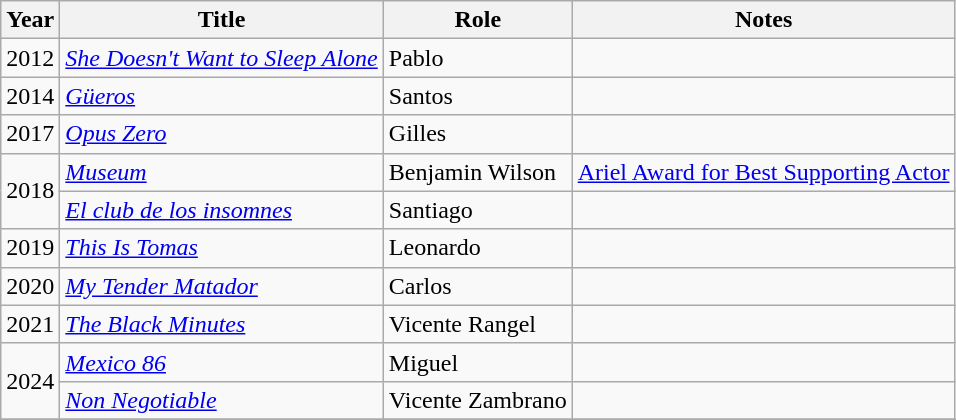<table class="wikitable sortable">
<tr>
<th>Year</th>
<th>Title</th>
<th>Role</th>
<th class="unsortable">Notes</th>
</tr>
<tr>
<td>2012</td>
<td><em><a href='#'>She Doesn't Want to Sleep Alone</a></em></td>
<td>Pablo</td>
</tr>
<tr>
<td>2014</td>
<td><em><a href='#'>Güeros</a></em></td>
<td>Santos</td>
<td></td>
</tr>
<tr>
<td>2017</td>
<td><em><a href='#'>Opus Zero</a></em></td>
<td>Gilles</td>
<td></td>
</tr>
<tr>
<td rowspan=2>2018</td>
<td><em><a href='#'>Museum</a></em></td>
<td>Benjamin Wilson</td>
<td><a href='#'>Ariel Award for Best Supporting Actor</a></td>
</tr>
<tr>
<td><em><a href='#'>El club de los insomnes</a></em></td>
<td>Santiago</td>
<td></td>
</tr>
<tr>
<td>2019</td>
<td><em><a href='#'>This Is Tomas</a></em></td>
<td>Leonardo</td>
<td></td>
</tr>
<tr>
<td>2020</td>
<td><em><a href='#'>My Tender Matador</a></em></td>
<td>Carlos</td>
<td></td>
</tr>
<tr>
<td>2021</td>
<td><em><a href='#'>The Black Minutes</a></em></td>
<td>Vicente Rangel</td>
<td></td>
</tr>
<tr>
<td rowspan=2>2024</td>
<td><em><a href='#'>Mexico 86</a></em></td>
<td>Miguel</td>
</tr>
<tr>
<td><em><a href='#'>Non Negotiable</a></em></td>
<td>Vicente Zambrano</td>
<td></td>
</tr>
<tr>
</tr>
</table>
